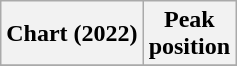<table class="wikitable sortable plainrowheaders" style="text-align:center">
<tr>
<th scope="col">Chart (2022)</th>
<th scope="col">Peak<br>position</th>
</tr>
<tr>
</tr>
</table>
